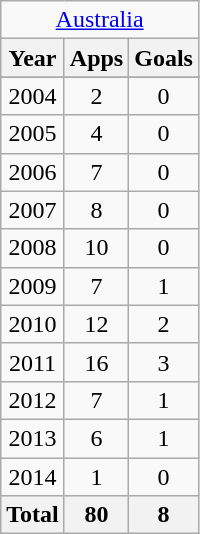<table class="wikitable" style="text-align:center">
<tr>
<td colspan=3><a href='#'>Australia</a></td>
</tr>
<tr>
<th>Year</th>
<th>Apps</th>
<th>Goals</th>
</tr>
<tr>
</tr>
<tr>
<td>2004</td>
<td>2</td>
<td>0</td>
</tr>
<tr>
<td>2005</td>
<td>4</td>
<td>0</td>
</tr>
<tr>
<td>2006</td>
<td>7</td>
<td>0</td>
</tr>
<tr>
<td>2007</td>
<td>8</td>
<td>0</td>
</tr>
<tr>
<td>2008</td>
<td>10</td>
<td>0</td>
</tr>
<tr>
<td>2009</td>
<td>7</td>
<td>1</td>
</tr>
<tr>
<td>2010</td>
<td>12</td>
<td>2</td>
</tr>
<tr>
<td>2011</td>
<td>16</td>
<td>3</td>
</tr>
<tr>
<td>2012</td>
<td>7</td>
<td>1</td>
</tr>
<tr>
<td>2013</td>
<td>6</td>
<td>1</td>
</tr>
<tr>
<td>2014</td>
<td>1</td>
<td>0</td>
</tr>
<tr>
<th>Total</th>
<th>80</th>
<th>8</th>
</tr>
</table>
